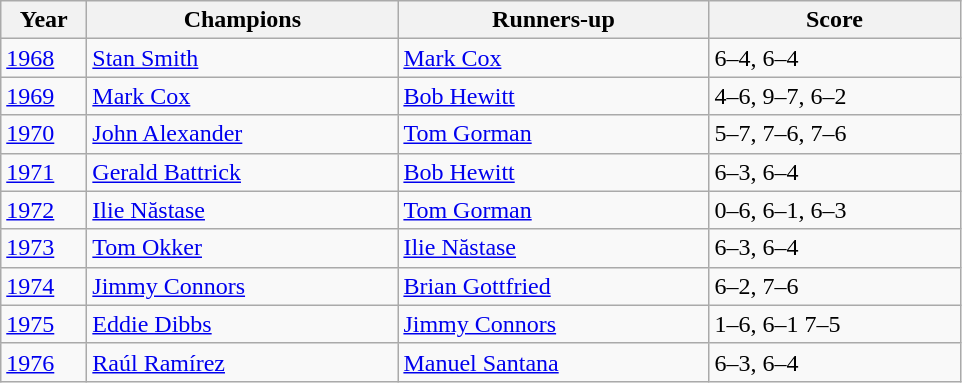<table class="wikitable">
<tr>
<th style="width:50px">Year</th>
<th style="width:200px">Champions</th>
<th style="width:200px">Runners-up</th>
<th style="width:160px">Score</th>
</tr>
<tr>
<td><a href='#'>1968</a></td>
<td> <a href='#'>Stan Smith</a></td>
<td> <a href='#'>Mark Cox</a></td>
<td>6–4, 6–4</td>
</tr>
<tr>
<td><a href='#'>1969</a></td>
<td> <a href='#'>Mark Cox</a></td>
<td> <a href='#'>Bob Hewitt</a></td>
<td>4–6, 9–7, 6–2</td>
</tr>
<tr>
<td><a href='#'>1970</a></td>
<td> <a href='#'>John Alexander</a></td>
<td> <a href='#'>Tom Gorman</a></td>
<td>5–7, 7–6, 7–6</td>
</tr>
<tr>
<td><a href='#'>1971</a></td>
<td> <a href='#'>Gerald Battrick</a></td>
<td> <a href='#'>Bob Hewitt</a></td>
<td>6–3, 6–4</td>
</tr>
<tr>
<td><a href='#'>1972</a></td>
<td> <a href='#'>Ilie Năstase</a></td>
<td> <a href='#'>Tom Gorman</a></td>
<td>0–6, 6–1, 6–3 </td>
</tr>
<tr>
<td><a href='#'>1973</a></td>
<td> <a href='#'>Tom Okker</a></td>
<td>  <a href='#'>Ilie Năstase</a></td>
<td>6–3, 6–4 </td>
</tr>
<tr>
<td><a href='#'>1974</a></td>
<td> <a href='#'>Jimmy Connors</a></td>
<td> <a href='#'>Brian Gottfried</a></td>
<td>6–2, 7–6 </td>
</tr>
<tr>
<td><a href='#'>1975</a></td>
<td> <a href='#'>Eddie Dibbs</a></td>
<td> <a href='#'>Jimmy Connors</a></td>
<td>1–6, 6–1 7–5 </td>
</tr>
<tr>
<td><a href='#'>1976</a></td>
<td> <a href='#'>Raúl Ramírez</a></td>
<td> <a href='#'>Manuel Santana</a></td>
<td>6–3, 6–4 </td>
</tr>
</table>
